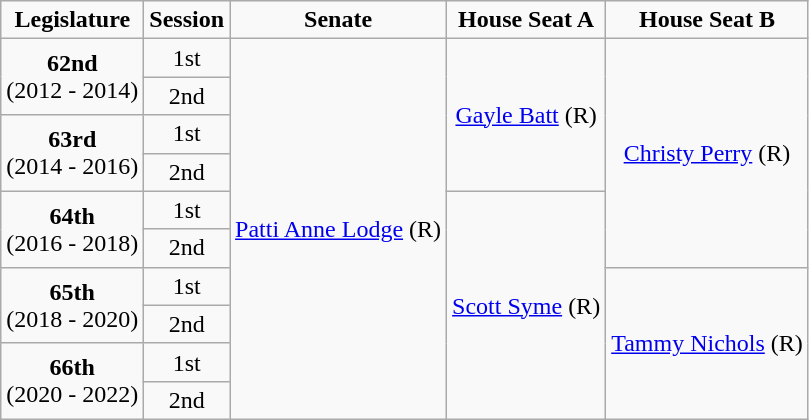<table class=wikitable style="text-align:center">
<tr>
<td><strong>Legislature</strong></td>
<td><strong>Session</strong></td>
<td><strong>Senate</strong></td>
<td><strong>House Seat A</strong></td>
<td><strong>House Seat B</strong></td>
</tr>
<tr>
<td rowspan="2" colspan="1" style="text-align: center;"><strong>62nd</strong> <br> (2012 - 2014)</td>
<td>1st</td>
<td rowspan="10" colspan="1" style="text-align: center;" ><a href='#'>Patti Anne Lodge</a> (R)</td>
<td rowspan="4" colspan="1" style="text-align: center;" ><a href='#'>Gayle Batt</a> (R)</td>
<td rowspan="6" colspan="1" style="text-align: center;" ><a href='#'>Christy Perry</a> (R)</td>
</tr>
<tr>
<td>2nd</td>
</tr>
<tr>
<td rowspan="2" colspan="1" style="text-align: center;"><strong>63rd</strong> <br> (2014 - 2016)</td>
<td>1st</td>
</tr>
<tr>
<td>2nd</td>
</tr>
<tr>
<td rowspan="2" colspan="1" style="text-align: center;"><strong>64th</strong> <br> (2016 - 2018)</td>
<td>1st</td>
<td rowspan="6" colspan="1" style="text-align: center;" ><a href='#'>Scott Syme</a> (R)</td>
</tr>
<tr>
<td>2nd</td>
</tr>
<tr>
<td rowspan="2" colspan="1" style="text-align: center;"><strong>65th</strong> <br> (2018 - 2020)</td>
<td>1st</td>
<td rowspan="4" colspan="1" style="text-align: center;" ><a href='#'>Tammy Nichols</a> (R)</td>
</tr>
<tr>
<td>2nd</td>
</tr>
<tr>
<td rowspan="2" colspan="1" style="text-align: center;"><strong>66th</strong> <br> (2020 - 2022)</td>
<td>1st</td>
</tr>
<tr>
<td>2nd</td>
</tr>
</table>
